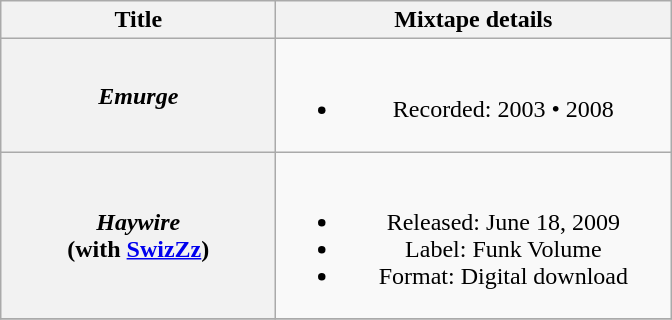<table class="wikitable plainrowheaders" style="text-align:center;">
<tr>
<th scope="col" style="width:11em;">Title</th>
<th scope="col" style="width:16em;">Mixtape details</th>
</tr>
<tr>
<th scope="row"><em>Emurge</em></th>
<td><br><ul><li>Recorded: 2003 • 2008</li></ul></td>
</tr>
<tr>
<th scope="row"><em>Haywire</em><br><span>(with <a href='#'>SwizZz</a>)</span></th>
<td><br><ul><li>Released: June 18, 2009</li><li>Label: Funk Volume</li><li>Format: Digital download</li></ul></td>
</tr>
<tr>
</tr>
</table>
